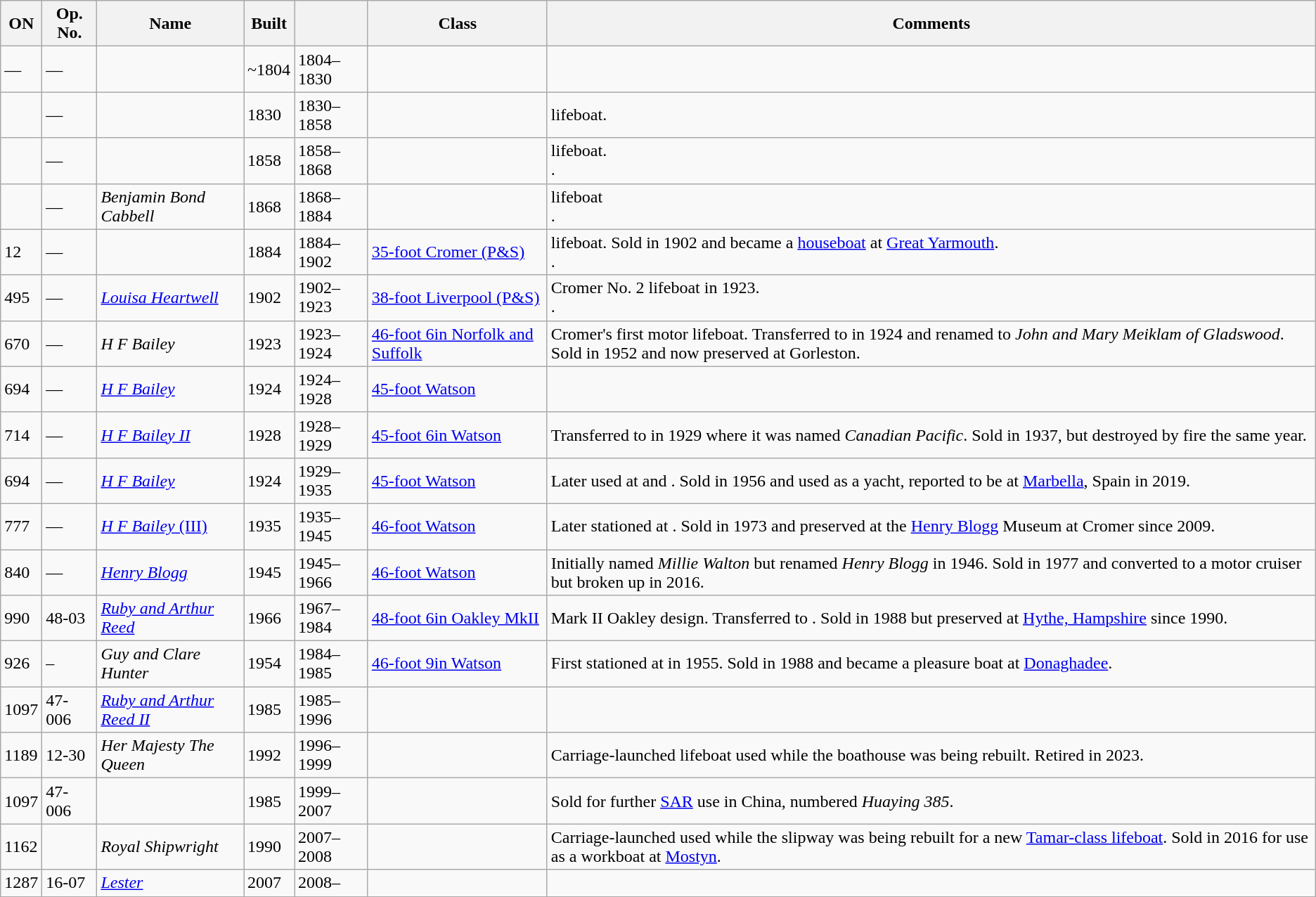<table class="wikitable">
<tr>
<th>ON</th>
<th>Op. No.</th>
<th>Name</th>
<th>Built</th>
<th></th>
<th>Class</th>
<th>Comments</th>
</tr>
<tr>
<td>—</td>
<td>—</td>
<td></td>
<td>~1804</td>
<td>1804–1830</td>
<td></td>
<td></td>
</tr>
<tr>
<td></td>
<td>—</td>
<td></td>
<td>1830</td>
<td>1830–1858</td>
<td></td>
<td> lifeboat.</td>
</tr>
<tr>
<td></td>
<td>—</td>
<td></td>
<td>1858</td>
<td>1858–1868</td>
<td></td>
<td> lifeboat.<br>.</td>
</tr>
<tr>
<td></td>
<td>—</td>
<td><em>Benjamin Bond Cabbell</em></td>
<td>1868</td>
<td>1868–1884</td>
<td></td>
<td> lifeboat<br>.</td>
</tr>
<tr>
<td>12</td>
<td>—</td>
<td></td>
<td>1884</td>
<td>1884–1902</td>
<td><a href='#'>35-foot Cromer (P&S)</a></td>
<td> lifeboat. Sold in 1902 and became a <a href='#'>houseboat</a> at <a href='#'>Great Yarmouth</a>.<br>.</td>
</tr>
<tr>
<td>495</td>
<td>—</td>
<td><a href='#'><em>Louisa Heartwell</em></a></td>
<td>1902</td>
<td>1902–1923</td>
<td><a href='#'>38-foot Liverpool (P&S)</a></td>
<td>Cromer No. 2 lifeboat in 1923.<br>.</td>
</tr>
<tr>
<td>670</td>
<td>—</td>
<td><em>H F Bailey</em></td>
<td>1923</td>
<td>1923–1924</td>
<td><a href='#'>46-foot 6in Norfolk and Suffolk</a></td>
<td>Cromer's first motor lifeboat. Transferred to  in 1924 and renamed to <em>John and Mary Meiklam of Gladswood</em>. Sold in 1952 and now preserved at Gorleston.</td>
</tr>
<tr>
<td>694</td>
<td>—</td>
<td><a href='#'><em>H F Bailey</em></a></td>
<td>1924</td>
<td>1924–1928</td>
<td><a href='#'>45-foot Watson</a></td>
<td></td>
</tr>
<tr>
<td>714</td>
<td>—</td>
<td><a href='#'><em>H F Bailey II</em></a></td>
<td>1928</td>
<td>1928–1929</td>
<td><a href='#'>45-foot 6in Watson</a></td>
<td>Transferred to  in 1929 where it was named <em>Canadian Pacific</em>. Sold in 1937, but destroyed by fire the same year.</td>
</tr>
<tr>
<td>694</td>
<td>—</td>
<td><a href='#'><em>H F Bailey</em></a></td>
<td>1924</td>
<td>1929–1935</td>
<td><a href='#'>45-foot Watson</a></td>
<td>Later used at  and . Sold in 1956 and used as a yacht, reported to be at <a href='#'>Marbella</a>, Spain in 2019.</td>
</tr>
<tr>
<td>777</td>
<td>—</td>
<td><a href='#'><em>H F Bailey</em> (III)</a></td>
<td>1935</td>
<td>1935–1945</td>
<td><a href='#'>46-foot Watson</a></td>
<td>Later stationed at . Sold in 1973 and preserved at the <a href='#'>Henry Blogg</a> Museum at Cromer since 2009.</td>
</tr>
<tr>
<td>840</td>
<td>—</td>
<td><a href='#'><em>Henry Blogg</em></a></td>
<td>1945</td>
<td>1945–1966</td>
<td><a href='#'>46-foot Watson</a></td>
<td>Initially named <em>Millie Walton</em> but renamed <em>Henry Blogg</em> in 1946. Sold in 1977 and converted to a motor cruiser but broken up in 2016.</td>
</tr>
<tr>
<td>990</td>
<td>48-03</td>
<td><a href='#'><em>Ruby and Arthur Reed</em></a></td>
<td>1966</td>
<td>1967–1984</td>
<td><a href='#'>48-foot 6in Oakley MkII</a></td>
<td> Mark II Oakley design. Transferred to . Sold in 1988 but preserved at <a href='#'>Hythe, Hampshire</a> since 1990.</td>
</tr>
<tr>
<td>926</td>
<td>–</td>
<td><em>Guy and Clare Hunter</em></td>
<td>1954</td>
<td>1984–1985</td>
<td><a href='#'>46-foot 9in Watson</a></td>
<td>First stationed at  in 1955. Sold in 1988  and became a pleasure boat at <a href='#'>Donaghadee</a>.</td>
</tr>
<tr>
<td>1097</td>
<td>47-006</td>
<td><a href='#'><em>Ruby and Arthur Reed II</em></a></td>
<td>1985</td>
<td>1985–1996</td>
<td></td>
<td></td>
</tr>
<tr>
<td>1189</td>
<td>12-30</td>
<td><em>Her Majesty The Queen</em></td>
<td>1992</td>
<td>1996–1999</td>
<td></td>
<td>Carriage-launched lifeboat used while the boathouse was being rebuilt. Retired in 2023.</td>
</tr>
<tr>
<td>1097</td>
<td>47-006</td>
<td></td>
<td>1985</td>
<td>1999–2007</td>
<td></td>
<td>Sold for further <a href='#'>SAR</a> use in China, numbered <em>Huaying 385</em>.</td>
</tr>
<tr>
<td>1162</td>
<td></td>
<td><em>Royal Shipwright</em></td>
<td>1990</td>
<td>2007–2008</td>
<td></td>
<td>Carriage-launched used while the slipway was being rebuilt for a new <a href='#'>Tamar-class lifeboat</a>. Sold in 2016 for use as a workboat at <a href='#'>Mostyn</a>.</td>
</tr>
<tr>
<td>1287</td>
<td>16-07</td>
<td><a href='#'><em>Lester</em></a></td>
<td>2007</td>
<td>2008–</td>
<td></td>
<td></td>
</tr>
<tr>
</tr>
</table>
